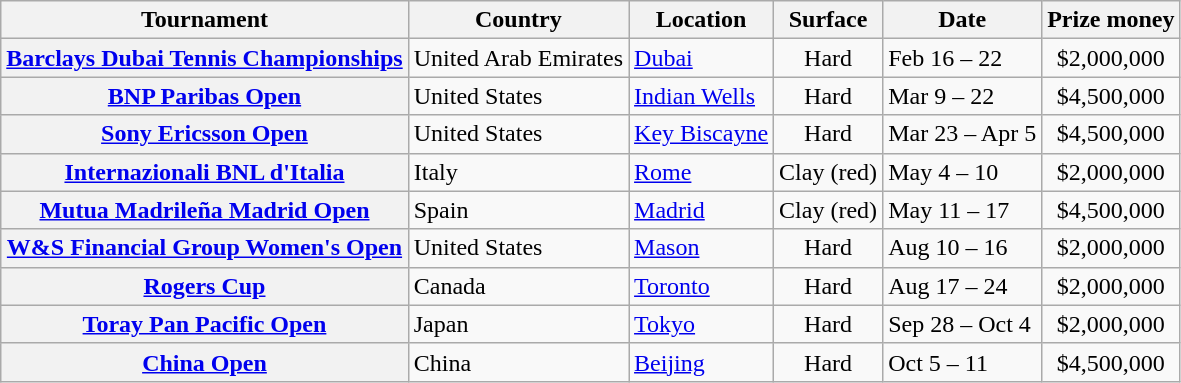<table class="wikitable plainrowheaders nowrap">
<tr>
<th scope="col">Tournament</th>
<th scope="col">Country</th>
<th scope="col">Location</th>
<th scope="col">Surface</th>
<th scope="col">Date</th>
<th scope="col">Prize money</th>
</tr>
<tr>
<th scope="row"><a href='#'>Barclays Dubai Tennis Championships</a></th>
<td>United Arab Emirates</td>
<td><a href='#'>Dubai</a></td>
<td align="center">Hard</td>
<td>Feb 16 – 22</td>
<td align="center">$2,000,000</td>
</tr>
<tr>
<th scope="row"><a href='#'>BNP Paribas Open</a></th>
<td>United States</td>
<td><a href='#'>Indian Wells</a></td>
<td align="center">Hard</td>
<td>Mar 9 – 22</td>
<td align="center">$4,500,000</td>
</tr>
<tr>
<th scope="row"><a href='#'>Sony Ericsson Open</a></th>
<td>United States</td>
<td><a href='#'>Key Biscayne</a></td>
<td align="center">Hard</td>
<td>Mar 23 – Apr 5</td>
<td align="center">$4,500,000</td>
</tr>
<tr>
<th scope="row"><a href='#'>Internazionali BNL d'Italia</a></th>
<td>Italy</td>
<td><a href='#'>Rome</a></td>
<td align="center">Clay (red)</td>
<td>May 4 – 10</td>
<td align="center">$2,000,000</td>
</tr>
<tr>
<th scope="row"><a href='#'>Mutua Madrileña Madrid Open</a></th>
<td>Spain</td>
<td><a href='#'>Madrid</a></td>
<td align="center">Clay (red)</td>
<td>May 11 – 17</td>
<td align="center">$4,500,000</td>
</tr>
<tr>
<th scope="row"><a href='#'>W&S Financial Group Women's Open</a></th>
<td>United States</td>
<td><a href='#'>Mason</a></td>
<td align="center">Hard</td>
<td>Aug 10 – 16</td>
<td align="center">$2,000,000</td>
</tr>
<tr>
<th scope="row"><a href='#'>Rogers Cup</a></th>
<td>Canada</td>
<td><a href='#'>Toronto</a></td>
<td align="center">Hard</td>
<td>Aug 17 – 24</td>
<td align="center">$2,000,000</td>
</tr>
<tr>
<th scope="row"><a href='#'>Toray Pan Pacific Open</a></th>
<td>Japan</td>
<td><a href='#'>Tokyo</a></td>
<td align="center">Hard</td>
<td>Sep 28 – Oct 4</td>
<td align="center">$2,000,000</td>
</tr>
<tr>
<th scope="row"><a href='#'>China Open</a></th>
<td>China</td>
<td><a href='#'>Beijing</a></td>
<td align="center">Hard</td>
<td>Oct 5 – 11</td>
<td align="center">$4,500,000</td>
</tr>
</table>
